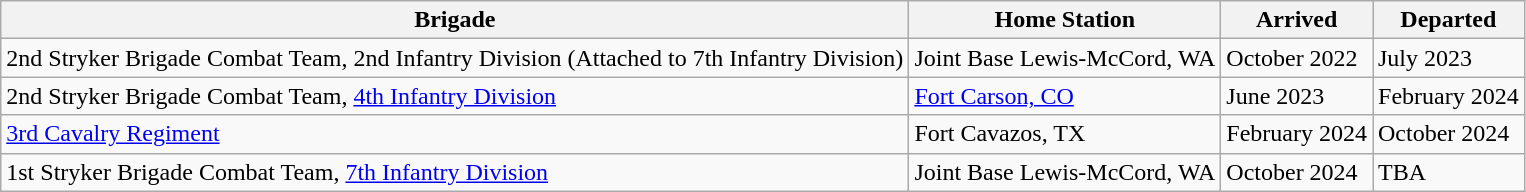<table class="wikitable">
<tr>
<th>Brigade</th>
<th>Home Station</th>
<th>Arrived</th>
<th>Departed</th>
</tr>
<tr>
<td>2nd Stryker Brigade Combat Team, 2nd Infantry Division (Attached to 7th Infantry Division)</td>
<td>Joint Base Lewis-McCord, WA</td>
<td>October 2022</td>
<td>July 2023</td>
</tr>
<tr>
<td>2nd Stryker Brigade Combat Team, <a href='#'>4th Infantry Division</a></td>
<td><a href='#'>Fort Carson, CO</a></td>
<td>June 2023</td>
<td>February 2024</td>
</tr>
<tr>
<td><a href='#'>3rd Cavalry Regiment</a></td>
<td>Fort Cavazos, TX</td>
<td>February 2024</td>
<td>October 2024</td>
</tr>
<tr>
<td>1st Stryker Brigade Combat Team, <a href='#'>7th Infantry Division</a></td>
<td>Joint Base Lewis-McCord, WA</td>
<td>October 2024</td>
<td>TBA</td>
</tr>
</table>
